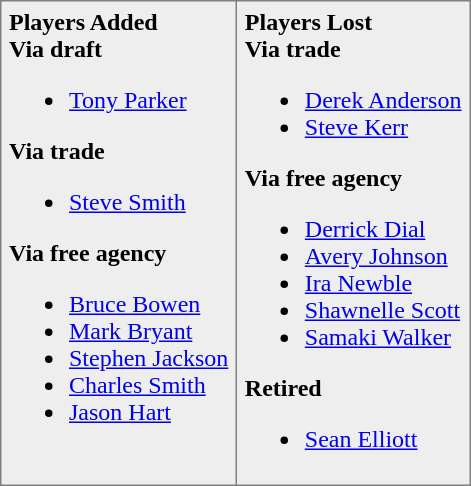<table border="1" style="border-collapse:collapse; background-color:#eeeeee" cellpadding="5">
<tr>
<td valign="top"><strong>Players Added</strong><br><strong>Via draft</strong><ul><li><a href='#'>Tony Parker</a></li></ul><strong>Via trade</strong><ul><li><a href='#'>Steve Smith</a></li></ul><strong>Via free agency</strong><ul><li><a href='#'>Bruce Bowen</a></li><li><a href='#'>Mark Bryant</a></li><li><a href='#'>Stephen Jackson</a></li><li><a href='#'>Charles Smith</a></li><li><a href='#'>Jason Hart</a></li></ul></td>
<td valign="top"><strong>Players Lost</strong><br><strong>Via trade</strong><ul><li><a href='#'>Derek Anderson</a></li><li><a href='#'>Steve Kerr</a></li></ul><strong>Via free agency</strong><ul><li><a href='#'>Derrick Dial</a></li><li><a href='#'>Avery Johnson</a></li><li><a href='#'>Ira Newble</a></li><li><a href='#'>Shawnelle Scott</a></li><li><a href='#'>Samaki Walker</a></li></ul><strong>Retired</strong><ul><li><a href='#'>Sean Elliott</a></li></ul></td>
</tr>
</table>
